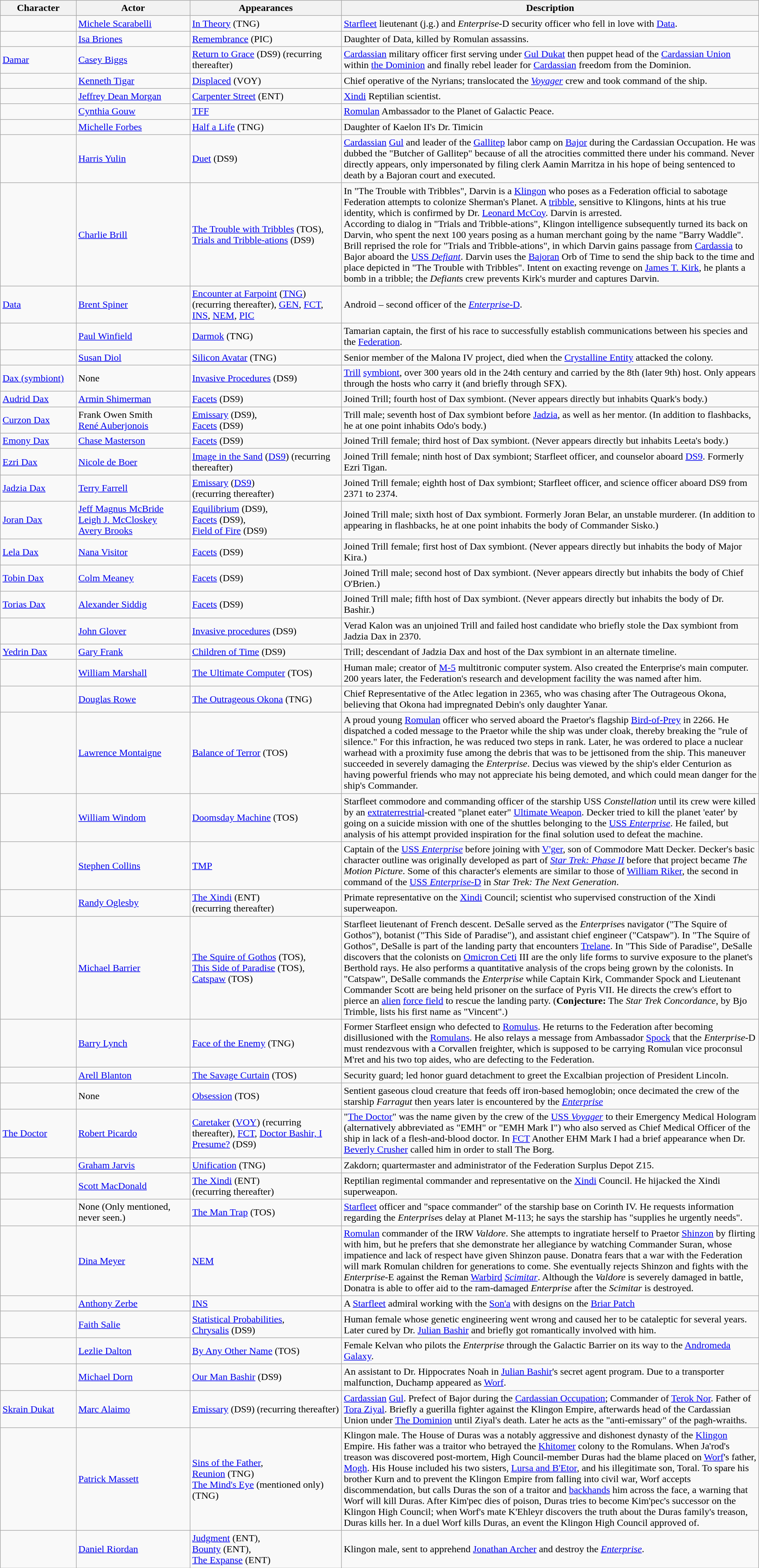<table class="wikitable">
<tr>
<th width="10%">Character</th>
<th width="15%">Actor</th>
<th width="20%">Appearances</th>
<th width="55%">Description</th>
</tr>
<tr>
<td></td>
<td><a href='#'>Michele Scarabelli</a></td>
<td><a href='#'>In Theory</a> (TNG)</td>
<td><a href='#'>Starfleet</a> lieutenant (j.g.) and <em>Enterprise</em>-D security officer who fell in love with <a href='#'>Data</a>.</td>
</tr>
<tr>
<td></td>
<td><a href='#'>Isa Briones</a></td>
<td><a href='#'>Remembrance</a> (PIC)</td>
<td>Daughter of Data, killed by Romulan assassins.</td>
</tr>
<tr>
<td><a href='#'>Damar</a></td>
<td><a href='#'>Casey Biggs</a></td>
<td><a href='#'>Return to Grace</a> (DS9) (recurring thereafter)</td>
<td><a href='#'>Cardassian</a> military officer first serving under <a href='#'>Gul Dukat</a> then puppet head of the <a href='#'>Cardassian Union</a> within <a href='#'>the Dominion</a> and finally rebel leader for <a href='#'>Cardassian</a> freedom from the Dominion.</td>
</tr>
<tr>
<td></td>
<td><a href='#'>Kenneth Tigar</a></td>
<td><a href='#'>Displaced</a> (VOY)</td>
<td>Chief operative of the Nyrians; translocated the <em><a href='#'>Voyager</a></em> crew and took command of the ship.</td>
</tr>
<tr>
<td></td>
<td><a href='#'>Jeffrey Dean Morgan</a></td>
<td><a href='#'>Carpenter Street</a> (ENT)</td>
<td><a href='#'>Xindi</a> Reptilian scientist.</td>
</tr>
<tr>
<td></td>
<td><a href='#'>Cynthia Gouw</a></td>
<td><a href='#'>TFF</a></td>
<td><a href='#'>Romulan</a> Ambassador to the Planet of Galactic Peace.</td>
</tr>
<tr>
<td></td>
<td><a href='#'>Michelle Forbes</a></td>
<td><a href='#'>Half a Life</a> (TNG)</td>
<td>Daughter of Kaelon II's Dr. Timicin</td>
</tr>
<tr>
<td></td>
<td><a href='#'>Harris Yulin</a></td>
<td><a href='#'>Duet</a> (DS9)</td>
<td><a href='#'>Cardassian</a> <a href='#'>Gul</a> and leader of the <a href='#'>Gallitep</a> labor camp on <a href='#'>Bajor</a> during the Cardassian Occupation. He was dubbed the "Butcher of Gallitep" because of all the atrocities committed there under his command. Never directly appears, only impersonated by filing clerk Aamin Marritza in his hope of being sentenced to death by a Bajoran court and executed.</td>
</tr>
<tr>
<td></td>
<td><a href='#'>Charlie Brill</a></td>
<td><a href='#'>The Trouble with Tribbles</a> (TOS),<br><a href='#'>Trials and Tribble-ations</a> (DS9)</td>
<td>In "The Trouble with Tribbles", Darvin is a <a href='#'>Klingon</a> who poses as a Federation official to sabotage Federation attempts to colonize Sherman's Planet. A <a href='#'>tribble</a>, sensitive to Klingons, hints at his true identity, which is confirmed by Dr. <a href='#'>Leonard McCoy</a>. Darvin is arrested.<br>According to dialog in "Trials and Tribble-ations", Klingon intelligence subsequently turned its back on Darvin, who spent the next 100 years posing as a human merchant going by the name "Barry Waddle".<br>Brill reprised the role for "Trials and Tribble-ations", in which Darvin gains passage from <a href='#'>Cardassia</a> to Bajor aboard the <a href='#'>USS <em>Defiant</em></a>. Darvin uses the <a href='#'>Bajoran</a> Orb of Time to send the ship back to the time and place depicted in "The Trouble with Tribbles". Intent on exacting revenge on <a href='#'>James T. Kirk</a>, he plants a bomb in a tribble; the <em>Defiant</em>s crew prevents Kirk's murder and captures Darvin.</td>
</tr>
<tr>
<td><a href='#'>Data</a></td>
<td><a href='#'>Brent Spiner</a></td>
<td><a href='#'>Encounter at Farpoint</a> (<a href='#'>TNG</a>) (recurring thereafter), <a href='#'>GEN</a>, <a href='#'>FCT</a>, <a href='#'>INS</a>, <a href='#'>NEM</a>, <a href='#'>PIC</a></td>
<td>Android – second officer of the <a href='#'><em>Enterprise</em>-D</a>.</td>
</tr>
<tr>
<td></td>
<td><a href='#'>Paul Winfield</a></td>
<td><a href='#'>Darmok</a> (TNG)</td>
<td>Tamarian captain, the first of his race to successfully establish communications between his species and the <a href='#'>Federation</a>.</td>
</tr>
<tr>
<td></td>
<td><a href='#'>Susan Diol</a></td>
<td><a href='#'>Silicon Avatar</a> (TNG)</td>
<td>Senior member of the Malona IV project, died when the <a href='#'>Crystalline Entity</a> attacked the colony.</td>
</tr>
<tr>
<td><a href='#'>Dax (symbiont)</a></td>
<td>None</td>
<td><a href='#'>Invasive Procedures</a> (DS9)</td>
<td><a href='#'>Trill</a> <a href='#'>symbiont</a>, over 300 years old in the 24th century and carried by the 8th (later 9th) host. Only appears through the hosts who carry it (and briefly through SFX).</td>
</tr>
<tr>
<td><a href='#'>Audrid Dax</a></td>
<td><a href='#'>Armin Shimerman</a></td>
<td><a href='#'>Facets</a> (DS9)</td>
<td>Joined Trill; fourth host of Dax symbiont. (Never appears directly but inhabits Quark's body.)</td>
</tr>
<tr>
<td><a href='#'>Curzon Dax</a></td>
<td>Frank Owen Smith<br><a href='#'>René Auberjonois</a></td>
<td><a href='#'>Emissary</a> (DS9),<br><a href='#'>Facets</a> (DS9)</td>
<td>Trill male; seventh host of Dax symbiont before <a href='#'>Jadzia</a>, as well as her mentor. (In addition to flashbacks, he at one point inhabits Odo's body.)</td>
</tr>
<tr>
<td><a href='#'>Emony Dax</a></td>
<td><a href='#'>Chase Masterson</a></td>
<td><a href='#'>Facets</a> (DS9)</td>
<td>Joined Trill female; third host of Dax symbiont. (Never appears directly but inhabits Leeta's body.)</td>
</tr>
<tr>
<td><a href='#'>Ezri Dax</a></td>
<td><a href='#'>Nicole de Boer</a></td>
<td><a href='#'>Image in the Sand</a> (<a href='#'>DS9</a>) (recurring thereafter) </td>
<td>Joined Trill female; ninth host of Dax symbiont; Starfleet officer, and counselor aboard <a href='#'>DS9</a>. Formerly Ezri Tigan.</td>
</tr>
<tr>
<td><a href='#'>Jadzia Dax</a></td>
<td><a href='#'>Terry Farrell</a></td>
<td><a href='#'>Emissary</a> (<a href='#'>DS9</a>) <br>(recurring thereafter) </td>
<td>Joined Trill female; eighth host of Dax symbiont; Starfleet officer, and science officer aboard DS9 from 2371 to 2374.</td>
</tr>
<tr>
<td><a href='#'>Joran Dax</a></td>
<td><a href='#'>Jeff Magnus McBride</a><br><a href='#'>Leigh J. McCloskey</a><br><a href='#'>Avery Brooks</a></td>
<td><a href='#'>Equilibrium</a> (DS9),<br><a href='#'>Facets</a> (DS9),<br><a href='#'>Field of Fire</a> (DS9)</td>
<td>Joined Trill male; sixth host of Dax symbiont. Formerly Joran Belar, an unstable murderer. (In addition to appearing in flashbacks, he at one point inhabits the body of Commander Sisko.)</td>
</tr>
<tr>
<td><a href='#'>Lela Dax</a></td>
<td><a href='#'>Nana Visitor</a></td>
<td><a href='#'>Facets</a> (DS9)</td>
<td>Joined Trill female; first host of Dax symbiont. (Never appears directly but inhabits the body of Major Kira.)</td>
</tr>
<tr>
<td><a href='#'>Tobin Dax</a></td>
<td><a href='#'>Colm Meaney</a></td>
<td><a href='#'>Facets</a> (DS9)</td>
<td>Joined Trill male; second host of Dax symbiont. (Never appears directly but inhabits the body of Chief O'Brien.)</td>
</tr>
<tr>
<td><a href='#'>Torias Dax</a></td>
<td><a href='#'>Alexander Siddig</a></td>
<td><a href='#'>Facets</a> (DS9)</td>
<td>Joined Trill male; fifth host of Dax symbiont. (Never appears directly but inhabits the body of Dr. Bashir.)</td>
</tr>
<tr>
<td></td>
<td><a href='#'>John Glover</a></td>
<td><a href='#'>Invasive procedures</a> (DS9)</td>
<td>Verad Kalon was an unjoined Trill and failed host candidate who briefly stole the Dax symbiont from Jadzia Dax in 2370.</td>
</tr>
<tr>
<td><a href='#'>Yedrin Dax</a></td>
<td><a href='#'>Gary Frank</a></td>
<td><a href='#'>Children of Time</a> (DS9)</td>
<td>Trill; descendant of Jadzia Dax and host of the Dax symbiont in an alternate timeline.</td>
</tr>
<tr>
<td></td>
<td><a href='#'>William Marshall</a></td>
<td><a href='#'>The Ultimate Computer</a> (TOS)</td>
<td>Human male; creator of <a href='#'>M-5</a> multitronic computer system. Also created the Enterprise's main computer.  200 years later, the Federation's research and development facility the  was named after him.</td>
</tr>
<tr>
<td></td>
<td><a href='#'>Douglas Rowe</a></td>
<td><a href='#'>The Outrageous Okona</a> (TNG)</td>
<td>Chief Representative of the Atlec legation in 2365, who was chasing after The Outrageous Okona, believing that Okona had impregnated Debin's only daughter Yanar.</td>
</tr>
<tr>
<td></td>
<td><a href='#'>Lawrence Montaigne</a></td>
<td><a href='#'>Balance of Terror</a> (TOS)</td>
<td>A proud young <a href='#'>Romulan</a> officer who served aboard the Praetor's flagship <a href='#'>Bird-of-Prey</a> in 2266. He dispatched a coded message to the Praetor while the ship was under cloak, thereby breaking the "rule of silence." For this infraction, he was reduced two steps in rank. Later, he was ordered to place a nuclear warhead with a proximity fuse among the debris that was to be jettisoned from the ship. This maneuver succeeded in severely damaging the <em>Enterprise</em>. Decius was viewed by the ship's elder Centurion as having powerful friends who may not appreciate his being demoted, and which could mean danger for the ship's Commander.</td>
</tr>
<tr>
<td></td>
<td><a href='#'>William Windom</a></td>
<td><a href='#'>Doomsday Machine</a> (TOS)</td>
<td>Starfleet commodore and commanding officer of the starship USS <em>Constellation</em> until its crew were killed by an <a href='#'>extraterrestrial</a>-created "planet eater" <a href='#'>Ultimate Weapon</a>. Decker tried to kill the planet 'eater' by going on a suicide mission with one of the shuttles belonging to the <a href='#'>USS <em>Enterprise</em></a>. He failed, but analysis of his attempt provided inspiration for the final solution used to defeat the machine.</td>
</tr>
<tr>
<td></td>
<td><a href='#'>Stephen Collins</a></td>
<td><a href='#'>TMP</a></td>
<td>Captain of the <a href='#'>USS <em>Enterprise</em></a> before joining with <a href='#'>V'ger</a>, son of Commodore Matt Decker. Decker's basic character outline was originally developed as part of <em><a href='#'>Star Trek: Phase II</a></em> before that project became <em>The Motion Picture</em>. Some of this character's elements are similar to those of <a href='#'>William Riker</a>, the second in command of the <a href='#'>USS <em>Enterprise</em>-D</a> in <em>Star Trek: The Next Generation</em>.</td>
</tr>
<tr>
<td></td>
<td><a href='#'>Randy Oglesby</a></td>
<td><a href='#'>The Xindi</a> (ENT)<br>(recurring thereafter)</td>
<td>Primate representative on the <a href='#'>Xindi</a> Council; scientist who supervised construction of the Xindi superweapon.</td>
</tr>
<tr>
<td></td>
<td><a href='#'>Michael Barrier</a></td>
<td><a href='#'>The Squire of Gothos</a> (TOS),<br><a href='#'>This Side of Paradise</a> (TOS),<br><a href='#'>Catspaw</a> (TOS)</td>
<td>Starfleet lieutenant of French descent. DeSalle served as the <em>Enterprise</em>s navigator ("The Squire of Gothos"), botanist ("This Side of Paradise"), and assistant chief engineer ("Catspaw"). In "The Squire of Gothos", DeSalle is part of the landing party that encounters <a href='#'>Trelane</a>. In "This Side of Paradise", DeSalle discovers that the colonists on <a href='#'>Omicron Ceti</a> III are the only life forms to survive exposure to the planet's Berthold rays. He also performs a quantitative analysis of the crops being grown by the colonists. In "Catspaw", DeSalle commands the <em>Enterprise</em> while Captain Kirk, Commander Spock and Lieutenant Commander Scott are being held prisoner on the surface of Pyris VII. He directs the crew's effort to pierce an <a href='#'>alien</a> <a href='#'>force field</a> to rescue the landing party. (<strong>Conjecture:</strong> The <em>Star Trek Concordance</em>, by Bjo Trimble, lists his first name as "Vincent".)</td>
</tr>
<tr>
<td></td>
<td><a href='#'>Barry Lynch</a></td>
<td><a href='#'>Face of the Enemy</a> (TNG)</td>
<td>Former Starfleet ensign who defected to <a href='#'>Romulus</a>. He returns to the Federation after becoming disillusioned with the <a href='#'>Romulans</a>. He also relays a message from Ambassador <a href='#'>Spock</a> that the <em>Enterprise</em>-D must rendezvous with a Corvallen freighter, which is supposed to be carrying Romulan vice proconsul M'ret and his two top aides, who are defecting to the Federation.</td>
</tr>
<tr>
<td></td>
<td><a href='#'>Arell Blanton</a></td>
<td><a href='#'>The Savage Curtain</a> (TOS)</td>
<td>Security guard; led honor guard detachment to greet the Excalbian projection of President Lincoln.</td>
</tr>
<tr>
<td></td>
<td>None</td>
<td><a href='#'>Obsession</a> (TOS)</td>
<td>Sentient gaseous cloud creature that feeds off iron-based hemoglobin; once decimated the crew of the starship <em>Farragut</em> then years later is encountered by the <em><a href='#'>Enterprise</a></em></td>
</tr>
<tr>
<td><a href='#'>The Doctor</a></td>
<td><a href='#'>Robert Picardo</a></td>
<td><a href='#'>Caretaker</a> (<a href='#'>VOY</a>) (recurring thereafter), <a href='#'>FCT</a>, <a href='#'>Doctor Bashir, I Presume?</a> (DS9)</td>
<td>"<a href='#'>The Doctor</a>" was the name given by the crew of the <a href='#'>USS <em>Voyager</em></a> to their Emergency Medical Hologram (alternatively abbreviated as "EMH" or "EMH Mark I") who also served as Chief Medical Officer of the ship in lack of a flesh-and-blood doctor. In <a href='#'>FCT</a> Another EHM Mark I had a brief appearance when Dr. <a href='#'>Beverly Crusher</a> called him in order to stall The Borg.</td>
</tr>
<tr>
<td></td>
<td><a href='#'>Graham Jarvis</a></td>
<td><a href='#'>Unification</a> (TNG)</td>
<td>Zakdorn; quartermaster and administrator of the Federation Surplus Depot Z15.</td>
</tr>
<tr>
<td></td>
<td><a href='#'>Scott MacDonald</a></td>
<td><a href='#'>The Xindi</a> (ENT)<br>(recurring thereafter)</td>
<td>Reptilian regimental commander and representative on the <a href='#'>Xindi</a> Council. He hijacked the Xindi superweapon.</td>
</tr>
<tr>
<td></td>
<td>None (Only mentioned, never seen.)</td>
<td><a href='#'>The Man Trap</a> (TOS)</td>
<td><a href='#'>Starfleet</a> officer and "space commander" of the starship base on Corinth IV. He requests information regarding the <em>Enterprise</em>s delay at Planet M-113; he says the starship has "supplies he urgently needs".</td>
</tr>
<tr>
<td></td>
<td><a href='#'>Dina Meyer</a></td>
<td><a href='#'>NEM</a></td>
<td><a href='#'>Romulan</a> commander of the IRW <em>Valdore</em>. She attempts to ingratiate herself to Praetor <a href='#'>Shinzon</a> by flirting with him, but he prefers that she demonstrate her allegiance by watching Commander Suran, whose impatience and lack of respect have given Shinzon pause. Donatra fears that a war with the Federation will mark Romulan children for generations to come. She eventually rejects Shinzon and fights with the <em>Enterprise</em>-E against the Reman <a href='#'>Warbird</a> <em><a href='#'>Scimitar</a></em>. Although the <em>Valdore</em> is severely damaged in battle, Donatra is able to offer aid to the ram-damaged <em>Enterprise</em> after the <em>Scimitar</em> is destroyed.</td>
</tr>
<tr>
<td></td>
<td><a href='#'>Anthony Zerbe</a></td>
<td><a href='#'>INS</a></td>
<td>A <a href='#'>Starfleet</a> admiral working with the <a href='#'>Son'a</a> with designs on the <a href='#'>Briar Patch</a></td>
</tr>
<tr>
<td></td>
<td><a href='#'>Faith Salie</a></td>
<td><a href='#'>Statistical Probabilities</a>, <br><a href='#'>Chrysalis</a> (DS9)</td>
<td>Human female whose genetic engineering went wrong and caused her to be cataleptic for several years. Later cured by Dr. <a href='#'>Julian Bashir</a> and briefly got romantically involved with him.</td>
</tr>
<tr>
<td></td>
<td><a href='#'>Lezlie Dalton</a></td>
<td><a href='#'>By Any Other Name</a> (TOS)</td>
<td>Female Kelvan who pilots the <em>Enterprise</em> through the Galactic Barrier on its way to the <a href='#'>Andromeda Galaxy</a>.</td>
</tr>
<tr>
<td></td>
<td><a href='#'>Michael Dorn</a></td>
<td><a href='#'>Our Man Bashir</a> (DS9)</td>
<td>An assistant to Dr. Hippocrates Noah in <a href='#'>Julian Bashir</a>'s secret agent program. Due to a transporter malfunction, Duchamp appeared as <a href='#'>Worf</a>.</td>
</tr>
<tr>
<td><a href='#'>Skrain Dukat</a></td>
<td><a href='#'>Marc Alaimo</a></td>
<td><a href='#'>Emissary</a> (DS9) (recurring thereafter)</td>
<td><a href='#'>Cardassian</a> <a href='#'>Gul</a>. Prefect of Bajor during the <a href='#'>Cardassian Occupation</a>; Commander of <a href='#'>Terok Nor</a>. Father of <a href='#'>Tora Ziyal</a>. Briefly a guerilla fighter against the Klingon Empire, afterwards head of the Cardassian Union under <a href='#'>The Dominion</a> until Ziyal's death. Later he acts as the "anti-emissary" of the pagh-wraiths.</td>
</tr>
<tr>
<td></td>
<td><a href='#'>Patrick Massett</a></td>
<td><a href='#'>Sins of the Father</a>, <br><a href='#'>Reunion</a> (TNG)<br><a href='#'>The Mind's Eye</a> (mentioned only)(TNG)</td>
<td>Klingon male. The House of Duras was a notably aggressive and dishonest dynasty of the <a href='#'>Klingon</a> Empire. His father was a traitor who betrayed the <a href='#'>Khitomer</a> colony to the Romulans. When Ja'rod's treason was discovered post-mortem, High Council-member Duras had the blame placed on <a href='#'>Worf</a>'s father, <a href='#'>Mogh</a>.  His House included his two sisters, <a href='#'>Lursa and B'Etor</a>, and his illegitimate son, Toral. To spare his brother Kurn and to prevent the Klingon Empire from falling into civil war, Worf accepts discommendation, but calls Duras the son of a traitor and <a href='#'>backhands</a> him across the face, a warning that Worf will kill Duras. After Kim'pec dies of poison, Duras tries to become Kim'pec's successor on the Klingon High Council; when Worf's mate K'Ehleyr discovers the truth about the Duras family's treason, Duras kills her. In a duel Worf kills Duras, an event the Klingon High Council approved of.</td>
</tr>
<tr>
<td></td>
<td><a href='#'>Daniel Riordan</a></td>
<td><a href='#'>Judgment</a> (ENT),<br><a href='#'>Bounty</a> (ENT),<br><a href='#'>The Expanse</a> (ENT)</td>
<td>Klingon male, sent to apprehend <a href='#'>Jonathan Archer</a> and destroy the <em><a href='#'>Enterprise</a></em>.</td>
</tr>
</table>
